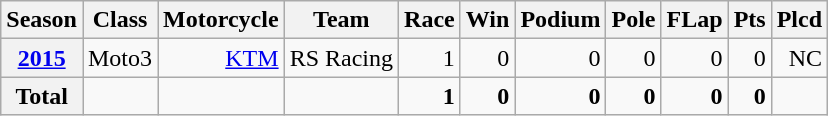<table class="wikitable">
<tr>
<th>Season</th>
<th>Class</th>
<th>Motorcycle</th>
<th>Team</th>
<th>Race</th>
<th>Win</th>
<th>Podium</th>
<th>Pole</th>
<th>FLap</th>
<th>Pts</th>
<th>Plcd</th>
</tr>
<tr align="right">
<th><a href='#'>2015</a></th>
<td>Moto3</td>
<td><a href='#'>KTM</a></td>
<td>RS Racing</td>
<td>1</td>
<td>0</td>
<td>0</td>
<td>0</td>
<td>0</td>
<td>0</td>
<td>NC</td>
</tr>
<tr align="right">
<th>Total</th>
<td></td>
<td></td>
<td></td>
<td><strong>1</strong></td>
<td><strong>0</strong></td>
<td><strong>0</strong></td>
<td><strong>0</strong></td>
<td><strong>0</strong></td>
<td><strong>0</strong></td>
<td></td>
</tr>
</table>
